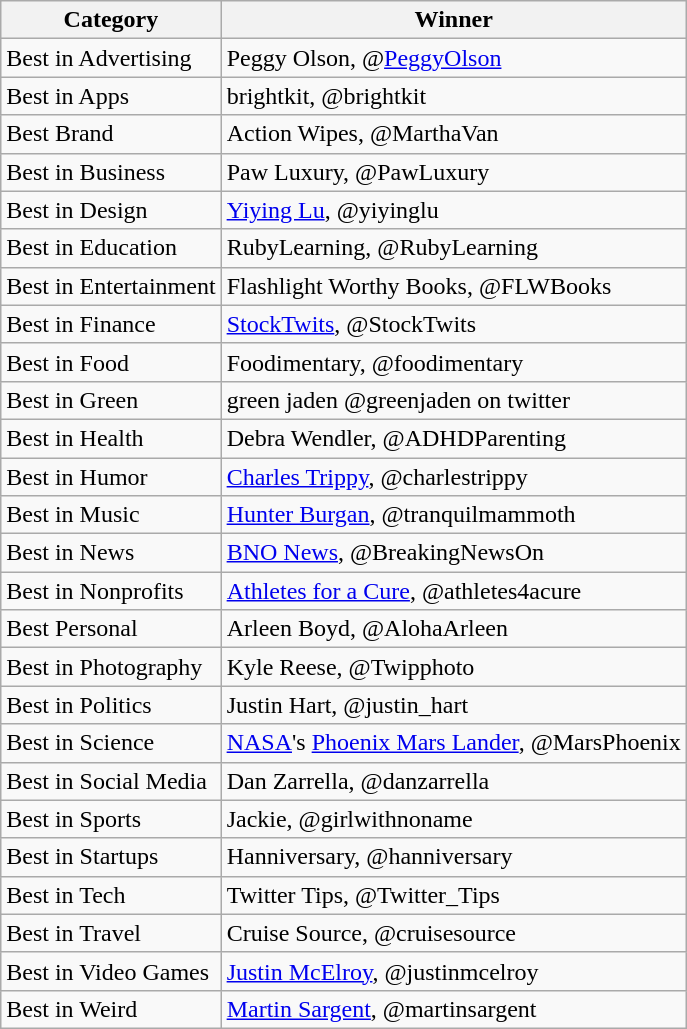<table class="wikitable sortable">
<tr>
<th>Category</th>
<th>Winner</th>
</tr>
<tr>
<td>Best in Advertising</td>
<td>Peggy Olson, @<a href='#'>PeggyOlson</a></td>
</tr>
<tr>
<td>Best in Apps</td>
<td>brightkit, @brightkit</td>
</tr>
<tr>
<td>Best Brand</td>
<td>Action Wipes, @MarthaVan</td>
</tr>
<tr>
<td>Best in Business</td>
<td>Paw Luxury, @PawLuxury</td>
</tr>
<tr>
<td>Best in Design</td>
<td><a href='#'>Yiying Lu</a>, @yiyinglu</td>
</tr>
<tr>
<td>Best in Education</td>
<td>RubyLearning, @RubyLearning</td>
</tr>
<tr>
<td>Best in Entertainment</td>
<td>Flashlight Worthy Books, @FLWBooks</td>
</tr>
<tr>
<td>Best in Finance</td>
<td><a href='#'>StockTwits</a>, @StockTwits</td>
</tr>
<tr>
<td>Best in Food</td>
<td>Foodimentary, @foodimentary</td>
</tr>
<tr>
<td>Best in Green</td>
<td>green jaden @greenjaden on twitter</td>
</tr>
<tr>
<td>Best in Health</td>
<td>Debra Wendler, @ADHDParenting</td>
</tr>
<tr>
<td>Best in Humor</td>
<td><a href='#'>Charles Trippy</a>, @charlestrippy</td>
</tr>
<tr>
<td>Best in Music</td>
<td><a href='#'>Hunter Burgan</a>, @tranquilmammoth</td>
</tr>
<tr>
<td>Best in News</td>
<td><a href='#'>BNO News</a>, @BreakingNewsOn</td>
</tr>
<tr>
<td>Best in Nonprofits</td>
<td><a href='#'>Athletes for a Cure</a>, @athletes4acure</td>
</tr>
<tr>
<td>Best Personal</td>
<td>Arleen Boyd, @AlohaArleen</td>
</tr>
<tr>
<td>Best in Photography</td>
<td>Kyle Reese, @Twipphoto</td>
</tr>
<tr>
<td>Best in Politics</td>
<td>Justin Hart, @justin_hart</td>
</tr>
<tr>
<td>Best in Science</td>
<td><a href='#'>NASA</a>'s <a href='#'>Phoenix Mars Lander</a>, @MarsPhoenix</td>
</tr>
<tr>
<td>Best in Social Media</td>
<td>Dan Zarrella, @danzarrella</td>
</tr>
<tr>
<td>Best in Sports</td>
<td>Jackie, @girlwithnoname</td>
</tr>
<tr>
<td>Best in Startups</td>
<td>Hanniversary, @hanniversary</td>
</tr>
<tr>
<td>Best in Tech</td>
<td>Twitter Tips, @Twitter_Tips</td>
</tr>
<tr>
<td>Best in Travel</td>
<td>Cruise Source, @cruisesource</td>
</tr>
<tr>
<td>Best in Video Games</td>
<td><a href='#'>Justin McElroy</a>, @justinmcelroy</td>
</tr>
<tr>
<td>Best in Weird</td>
<td><a href='#'>Martin Sargent</a>, @martinsargent</td>
</tr>
</table>
